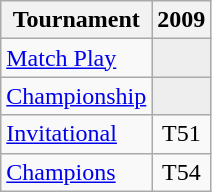<table class="wikitable" style="text-align:center;">
<tr>
<th>Tournament</th>
<th>2009</th>
</tr>
<tr>
<td align="left"><a href='#'>Match Play</a></td>
<td style="background:#eeeeee;"></td>
</tr>
<tr>
<td align="left"><a href='#'>Championship</a></td>
<td style="background:#eeeeee;"></td>
</tr>
<tr>
<td align="left"><a href='#'>Invitational</a></td>
<td>T51</td>
</tr>
<tr>
<td align="left"><a href='#'>Champions</a></td>
<td>T54</td>
</tr>
</table>
